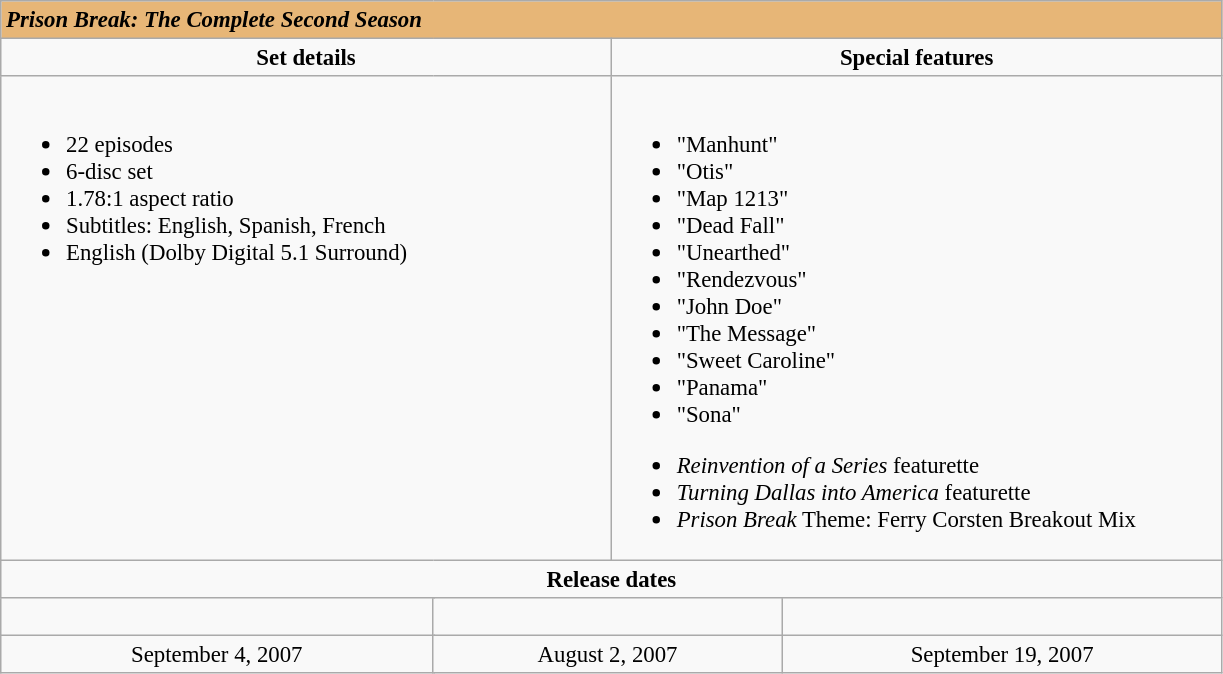<table class="wikitable" style="font-size: 95%;">
<tr style="background:#E7B677">
<td colspan="6"><span><strong><em>Prison Break: The Complete Second Season</em></strong></span></td>
</tr>
<tr valign="top">
<td align="center" width="400" colspan="3"><strong>Set details</strong></td>
<td width="400" align="center" colspan="3"><strong>Special features</strong></td>
</tr>
<tr valign="top">
<td colspan="3" align="left"><br><ul><li>22 episodes</li><li>6-disc set</li><li>1.78:1 aspect ratio</li><li>Subtitles: English, Spanish, French</li><li>English (Dolby Digital 5.1 Surround)</li></ul></td>
<td colspan="3" align="left" width="400"><br><ul><li>"Manhunt"</li><li>"Otis"</li><li>"Map 1213"</li><li>"Dead Fall"</li><li>"Unearthed"</li><li>"Rendezvous"</li><li>"John Doe"</li><li>"The Message"</li><li>"Sweet Caroline"</li><li>"Panama"</li><li>"Sona"</li></ul><ul><li><em>Reinvention of a Series</em> featurette</li><li><em>Turning Dallas into America</em>  featurette</li><li><em>Prison Break</em> Theme: Ferry Corsten Breakout Mix</li></ul></td>
</tr>
<tr>
<td colspan="6" align="center"><strong>Release dates</strong></td>
</tr>
<tr>
<td colspan="2" align="center"><br></td>
<td colspan="2" align="center"></td>
<td colspan="2" align="center"><br></td>
</tr>
<tr>
<td colspan="2" align="center">September 4, 2007</td>
<td colspan="2" align="center">August 2, 2007</td>
<td colspan="2" align="center">September 19, 2007</td>
</tr>
</table>
